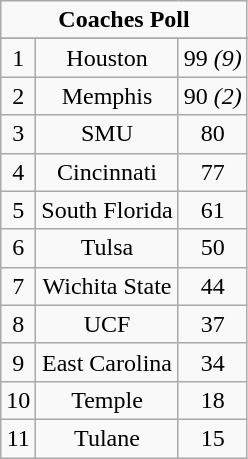<table class="wikitable">
<tr align="center">
<td align="center" Colspan="3"><strong>Coaches Poll</strong></td>
</tr>
<tr align="center">
</tr>
<tr align="center">
<td>1</td>
<td>Houston</td>
<td>99 <em>(9)</em></td>
</tr>
<tr align="center">
<td>2</td>
<td>Memphis</td>
<td>90 <em>(2)</em></td>
</tr>
<tr align="center">
<td>3</td>
<td>SMU</td>
<td>80</td>
</tr>
<tr align="center">
<td>4</td>
<td>Cincinnati</td>
<td>77</td>
</tr>
<tr align="center">
<td>5</td>
<td>South Florida</td>
<td>61</td>
</tr>
<tr align="center">
<td>6</td>
<td>Tulsa</td>
<td>50</td>
</tr>
<tr align="center">
<td>7</td>
<td>Wichita State</td>
<td>44</td>
</tr>
<tr align="center">
<td>8</td>
<td>UCF</td>
<td>37</td>
</tr>
<tr align="center">
<td>9</td>
<td>East Carolina</td>
<td>34</td>
</tr>
<tr align="center">
<td>10</td>
<td>Temple</td>
<td>18</td>
</tr>
<tr align="center">
<td>11</td>
<td>Tulane</td>
<td>15</td>
</tr>
</table>
